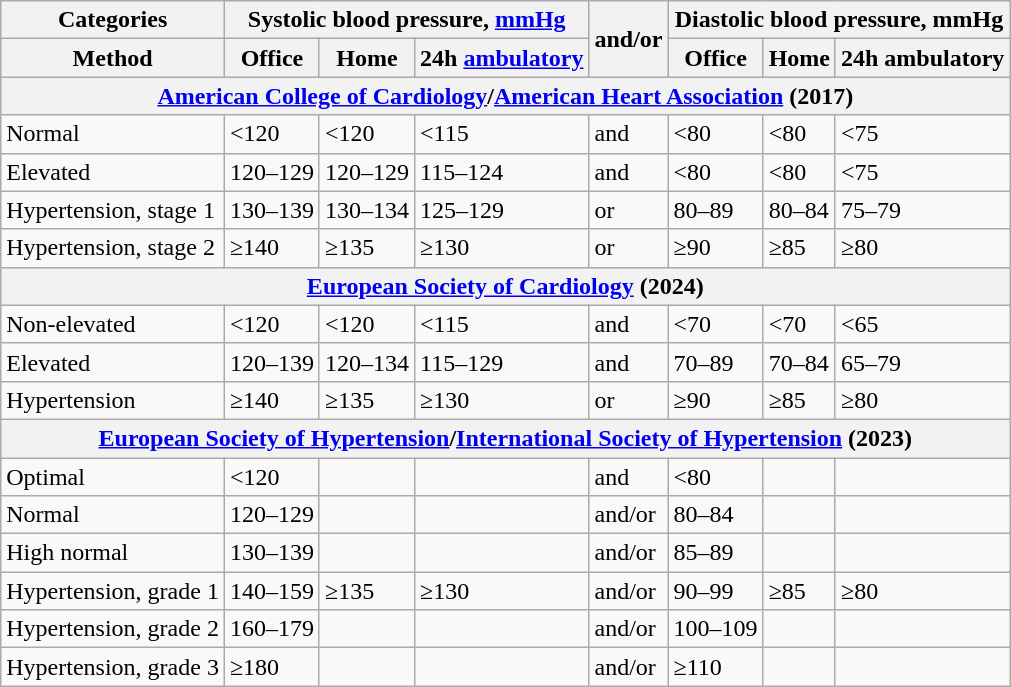<table class="wikitable">
<tr>
<th>Categories</th>
<th colspan="3">Systolic blood pressure, <a href='#'>mmHg</a></th>
<th rowspan=2>and/or</th>
<th colspan="3">Diastolic blood pressure, mmHg</th>
</tr>
<tr>
<th>Method</th>
<th>Office</th>
<th>Home</th>
<th>24h <a href='#'>ambulatory</a></th>
<th>Office</th>
<th>Home</th>
<th>24h ambulatory</th>
</tr>
<tr>
<th colspan="8"><a href='#'>American College of Cardiology</a>/<a href='#'>American Heart Association</a> (2017)</th>
</tr>
<tr>
<td>Normal</td>
<td><120</td>
<td><120</td>
<td><115</td>
<td>and</td>
<td><80</td>
<td><80</td>
<td><75</td>
</tr>
<tr>
<td>Elevated</td>
<td>120–129</td>
<td>120–129</td>
<td>115–124</td>
<td>and</td>
<td><80</td>
<td><80</td>
<td><75</td>
</tr>
<tr>
<td>Hypertension, stage 1</td>
<td>130–139</td>
<td>130–134</td>
<td>125–129</td>
<td>or</td>
<td>80–89</td>
<td>80–84</td>
<td>75–79</td>
</tr>
<tr>
<td>Hypertension, stage 2</td>
<td>≥140</td>
<td>≥135</td>
<td>≥130</td>
<td>or</td>
<td>≥90</td>
<td>≥85</td>
<td>≥80</td>
</tr>
<tr>
<th colspan="8"><a href='#'>European Society of Cardiology</a> (2024)</th>
</tr>
<tr>
<td>Non-elevated</td>
<td><120</td>
<td><120</td>
<td><115</td>
<td>and</td>
<td><70</td>
<td><70</td>
<td><65</td>
</tr>
<tr>
<td>Elevated</td>
<td>120–139</td>
<td>120–134</td>
<td>115–129</td>
<td>and</td>
<td>70–89</td>
<td>70–84</td>
<td>65–79</td>
</tr>
<tr>
<td>Hypertension</td>
<td>≥140</td>
<td>≥135</td>
<td>≥130</td>
<td>or</td>
<td>≥90</td>
<td>≥85</td>
<td>≥80</td>
</tr>
<tr>
<th colspan="8"><a href='#'>European Society of Hypertension</a>/<a href='#'>International Society of Hypertension</a> (2023)</th>
</tr>
<tr>
<td>Optimal</td>
<td><120</td>
<td></td>
<td></td>
<td>and</td>
<td><80</td>
<td></td>
<td></td>
</tr>
<tr>
<td>Normal</td>
<td>120–129</td>
<td></td>
<td></td>
<td>and/or</td>
<td>80–84</td>
<td></td>
<td></td>
</tr>
<tr>
<td>High normal</td>
<td>130–139</td>
<td></td>
<td></td>
<td>and/or</td>
<td>85–89</td>
<td></td>
<td></td>
</tr>
<tr>
<td>Hypertension, grade 1</td>
<td>140–159</td>
<td>≥135</td>
<td>≥130</td>
<td>and/or</td>
<td>90–99</td>
<td>≥85</td>
<td>≥80</td>
</tr>
<tr>
<td>Hypertension, grade 2</td>
<td>160–179</td>
<td></td>
<td></td>
<td>and/or</td>
<td>100–109</td>
<td></td>
<td></td>
</tr>
<tr>
<td>Hypertension, grade 3</td>
<td>≥180</td>
<td></td>
<td></td>
<td>and/or</td>
<td>≥110</td>
<td></td>
<td></td>
</tr>
</table>
